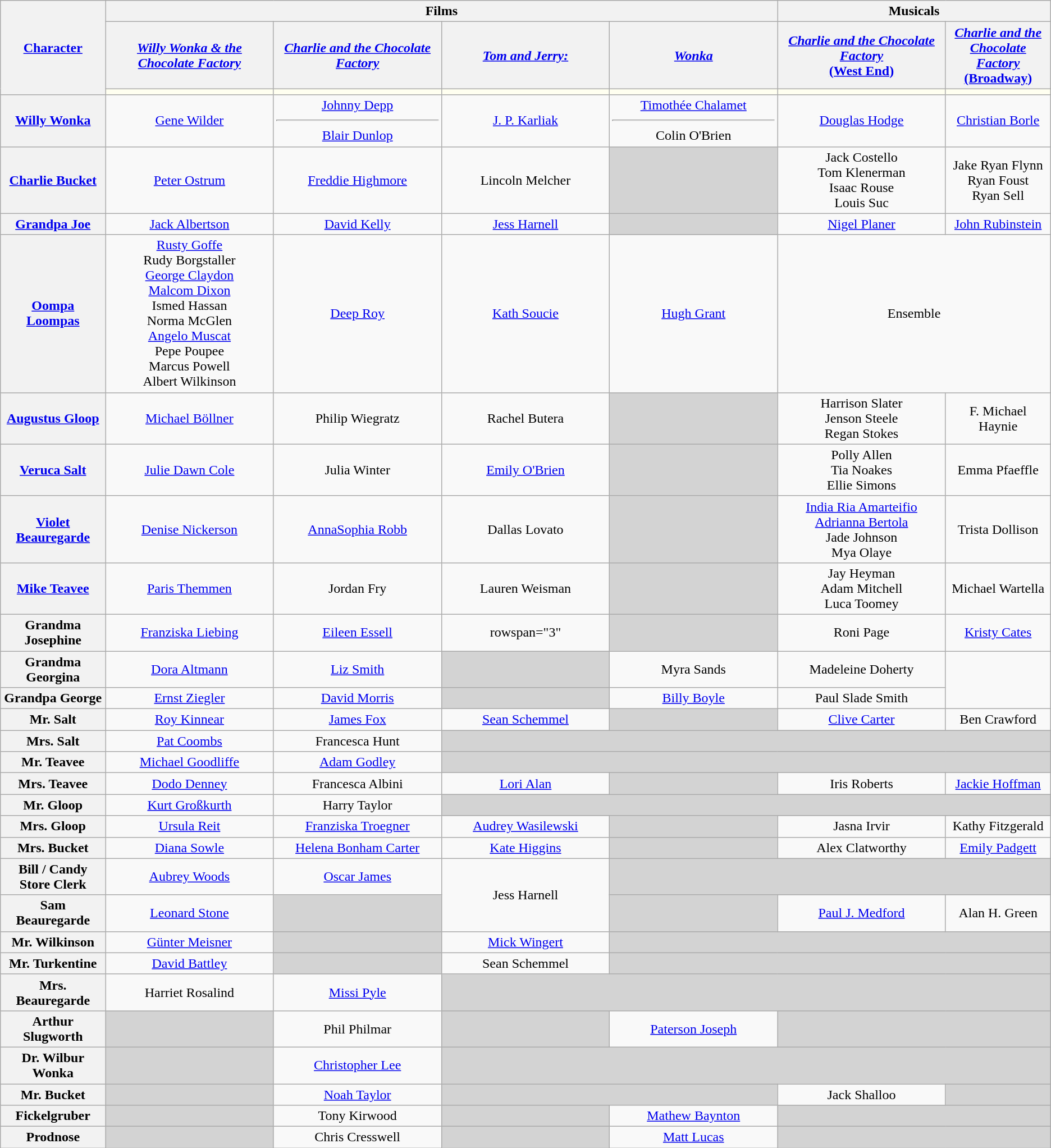<table class="wikitable" style="text-align:center">
<tr>
<th rowspan="3" width="10%"><a href='#'>Character</a></th>
<th colspan="4">Films</th>
<th colspan="2">Musicals</th>
</tr>
<tr>
<th width="16%"><em><a href='#'>Willy Wonka & the Chocolate Factory</a></em></th>
<th width="16%"><em><a href='#'>Charlie and the Chocolate Factory</a></em></th>
<th width="16%"><em><a href='#'>Tom and Jerry:<br></a></em></th>
<th width="16%"><em><a href='#'>Wonka</a></em></th>
<th width="16%"><a href='#'><em>Charlie and the Chocolate Factory</em><br>(West End)</a></th>
<th width="16%"><a href='#'><em>Charlie and the Chocolate Factory</em><br>(Broadway)</a></th>
</tr>
<tr>
<th style="background:ivory;"></th>
<th style="background:ivory;"></th>
<th style="background:ivory;"></th>
<th style="background:ivory;"></th>
<th style="background:ivory;"></th>
<th style="background:ivory;"></th>
</tr>
<tr>
<th><a href='#'>Willy Wonka</a></th>
<td><a href='#'>Gene Wilder</a></td>
<td><a href='#'>Johnny Depp</a><hr><a href='#'>Blair Dunlop</a></td>
<td><a href='#'>J. P. Karliak</a></td>
<td><a href='#'>Timothée Chalamet</a><hr>Colin O'Brien</td>
<td><a href='#'>Douglas Hodge</a></td>
<td><a href='#'>Christian Borle</a></td>
</tr>
<tr>
<th><a href='#'>Charlie Bucket</a></th>
<td><a href='#'>Peter Ostrum</a></td>
<td><a href='#'>Freddie Highmore</a></td>
<td>Lincoln Melcher</td>
<td style="background:lightgrey;"></td>
<td>Jack Costello<br>Tom Klenerman<br>Isaac Rouse<br>Louis Suc</td>
<td>Jake Ryan Flynn<br> Ryan Foust<br>Ryan Sell</td>
</tr>
<tr>
<th><a href='#'>Grandpa Joe</a></th>
<td><a href='#'>Jack Albertson</a></td>
<td><a href='#'>David Kelly</a></td>
<td><a href='#'>Jess Harnell</a></td>
<td style="background:lightgrey;"></td>
<td><a href='#'>Nigel Planer</a></td>
<td><a href='#'>John Rubinstein</a></td>
</tr>
<tr>
<th><a href='#'>Oompa Loompas</a></th>
<td><a href='#'>Rusty Goffe</a><br>Rudy Borgstaller<br><a href='#'>George Claydon</a><br><a href='#'>Malcom Dixon</a><br>Ismed Hassan<br>Norma McGlen<br><a href='#'>Angelo Muscat</a><br>Pepe Poupee<br>Marcus Powell<br>Albert Wilkinson</td>
<td><a href='#'>Deep Roy</a></td>
<td><a href='#'>Kath Soucie</a> </td>
<td><a href='#'>Hugh Grant</a> </td>
<td colspan="2">Ensemble</td>
</tr>
<tr>
<th><a href='#'>Augustus Gloop</a></th>
<td><a href='#'>Michael Böllner</a></td>
<td>Philip Wiegratz</td>
<td>Rachel Butera</td>
<td style="background:lightgrey;"></td>
<td>Harrison Slater<br>Jenson Steele<br>Regan Stokes</td>
<td>F. Michael Haynie</td>
</tr>
<tr>
<th><a href='#'>Veruca Salt</a></th>
<td><a href='#'>Julie Dawn Cole</a></td>
<td>Julia Winter</td>
<td><a href='#'>Emily O'Brien</a></td>
<td style="background:lightgrey;"></td>
<td>Polly Allen<br>Tia Noakes<br>Ellie Simons</td>
<td>Emma Pfaeffle</td>
</tr>
<tr>
<th><a href='#'>Violet Beauregarde</a></th>
<td><a href='#'>Denise Nickerson</a></td>
<td><a href='#'>AnnaSophia Robb</a></td>
<td>Dallas Lovato</td>
<td style="background:lightgrey;"></td>
<td><a href='#'>India Ria Amarteifio</a><br><a href='#'>Adrianna Bertola</a><br> Jade Johnson<br>Mya Olaye</td>
<td>Trista Dollison</td>
</tr>
<tr>
<th><a href='#'>Mike Teavee</a></th>
<td><a href='#'>Paris Themmen</a></td>
<td>Jordan Fry</td>
<td>Lauren Weisman</td>
<td style="background:lightgrey;"></td>
<td>Jay Heyman<br>Adam Mitchell<br>Luca Toomey</td>
<td>Michael Wartella</td>
</tr>
<tr>
<th>Grandma Josephine</th>
<td><a href='#'>Franziska Liebing</a></td>
<td><a href='#'>Eileen Essell</a></td>
<td>rowspan="3" </td>
<td style="background:lightgrey;"></td>
<td>Roni Page</td>
<td><a href='#'>Kristy Cates</a></td>
</tr>
<tr>
<th>Grandma Georgina</th>
<td><a href='#'>Dora Altmann</a></td>
<td><a href='#'>Liz Smith</a></td>
<td style="background:lightgrey;"></td>
<td>Myra Sands</td>
<td>Madeleine Doherty</td>
</tr>
<tr>
<th>Grandpa George</th>
<td><a href='#'>Ernst Ziegler</a></td>
<td><a href='#'>David Morris</a></td>
<td style="background:lightgrey;"></td>
<td><a href='#'>Billy Boyle</a></td>
<td>Paul Slade Smith</td>
</tr>
<tr>
<th>Mr. Salt</th>
<td><a href='#'>Roy Kinnear</a></td>
<td><a href='#'>James Fox</a></td>
<td><a href='#'>Sean Schemmel</a></td>
<td style="background:lightgrey;"></td>
<td><a href='#'>Clive Carter</a></td>
<td>Ben Crawford</td>
</tr>
<tr>
<th>Mrs. Salt</th>
<td><a href='#'>Pat Coombs</a></td>
<td>Francesca Hunt</td>
<td colspan="4" style="background:lightgrey;"> </td>
</tr>
<tr>
<th>Mr. Teavee</th>
<td><a href='#'>Michael Goodliffe</a></td>
<td><a href='#'>Adam Godley</a></td>
<td colspan="4" style="background:lightgrey;"> </td>
</tr>
<tr>
<th>Mrs. Teavee</th>
<td><a href='#'>Dodo Denney</a></td>
<td>Francesca Albini</td>
<td><a href='#'>Lori Alan</a></td>
<td style="background:lightgrey;"></td>
<td>Iris Roberts</td>
<td><a href='#'>Jackie Hoffman</a></td>
</tr>
<tr>
<th>Mr. Gloop</th>
<td><a href='#'>Kurt Großkurth</a></td>
<td>Harry Taylor</td>
<td colspan="4" style="background:lightgrey;"> </td>
</tr>
<tr>
<th>Mrs. Gloop</th>
<td><a href='#'>Ursula Reit</a></td>
<td><a href='#'>Franziska Troegner</a></td>
<td><a href='#'>Audrey Wasilewski</a></td>
<td style="background:lightgrey;"></td>
<td>Jasna Irvir</td>
<td>Kathy Fitzgerald</td>
</tr>
<tr>
<th>Mrs. Bucket</th>
<td><a href='#'>Diana Sowle</a></td>
<td><a href='#'>Helena Bonham Carter</a></td>
<td><a href='#'>Kate Higgins</a></td>
<td style="background:lightgrey;"></td>
<td>Alex Clatworthy</td>
<td><a href='#'>Emily Padgett</a></td>
</tr>
<tr>
<th>Bill / Candy Store Clerk</th>
<td><a href='#'>Aubrey Woods</a></td>
<td><a href='#'>Oscar James</a></td>
<td rowspan="2">Jess Harnell</td>
<td colspan="3" style="background:lightgrey;"> </td>
</tr>
<tr>
<th>Sam Beauregarde</th>
<td><a href='#'>Leonard Stone</a></td>
<td style="background:lightgrey;"> </td>
<td style="background:lightgrey;"> </td>
<td><a href='#'>Paul J. Medford</a></td>
<td>Alan H. Green</td>
</tr>
<tr>
<th>Mr. Wilkinson<br></th>
<td><a href='#'>Günter Meisner</a></td>
<td style="background:lightgrey;"> </td>
<td><a href='#'>Mick Wingert</a></td>
<td colspan="3" style="background:lightgrey;"> </td>
</tr>
<tr>
<th>Mr. Turkentine</th>
<td><a href='#'>David Battley</a></td>
<td style="background:lightgrey;"> </td>
<td>Sean Schemmel</td>
<td colspan="3" style="background:lightgrey;"> </td>
</tr>
<tr>
<th>Mrs. Beauregarde</th>
<td>Harriet Rosalind</td>
<td><a href='#'>Missi Pyle</a></td>
<td colspan="4" style="background:lightgrey;"> </td>
</tr>
<tr>
<th>Arthur Slugworth</th>
<td style="background:lightgrey;"> </td>
<td>Phil Philmar</td>
<td style="background:lightgrey;"> </td>
<td><a href='#'>Paterson Joseph</a></td>
<td colspan="2" style="background:lightgrey;"> </td>
</tr>
<tr>
<th>Dr. Wilbur Wonka</th>
<td style="background:lightgrey;"> </td>
<td><a href='#'>Christopher Lee</a></td>
<td colspan="4" style="background:lightgrey;"> </td>
</tr>
<tr>
<th>Mr. Bucket</th>
<td style="background:lightgrey;"> </td>
<td><a href='#'>Noah Taylor</a></td>
<td colspan="2" style="background:lightgrey;"> </td>
<td>Jack Shalloo</td>
<td colspan="2" style="background:lightgrey;"> </td>
</tr>
<tr>
<th>Fickelgruber</th>
<td style="background:lightgrey;"> </td>
<td>Tony Kirwood</td>
<td style="background:lightgrey;"> </td>
<td><a href='#'>Mathew Baynton</a></td>
<td colspan="2" style="background:lightgrey;"> </td>
</tr>
<tr>
<th>Prodnose</th>
<td style="background:lightgrey;"> </td>
<td>Chris Cresswell</td>
<td style="background:lightgrey;"> </td>
<td><a href='#'>Matt Lucas</a></td>
<td colspan="2" style="background:lightgrey;"> </td>
</tr>
</table>
